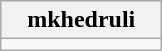<table class="wikitable" style="width:100">
<tr>
<th width="100">mkhedruli</th>
</tr>
<tr>
<td align="center"></td>
</tr>
</table>
